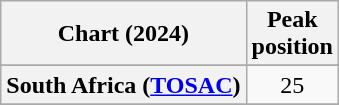<table class="wikitable sortable plainrowheaders" style="text-align:center">
<tr>
<th scope="col">Chart (2024)</th>
<th scope="col">Peak<br>position</th>
</tr>
<tr>
</tr>
<tr>
</tr>
<tr>
</tr>
<tr>
</tr>
<tr>
</tr>
<tr>
</tr>
<tr>
</tr>
<tr>
<th scope="row">South Africa (<a href='#'>TOSAC</a>)</th>
<td>25</td>
</tr>
<tr>
</tr>
<tr>
</tr>
<tr>
</tr>
<tr>
</tr>
<tr>
</tr>
</table>
